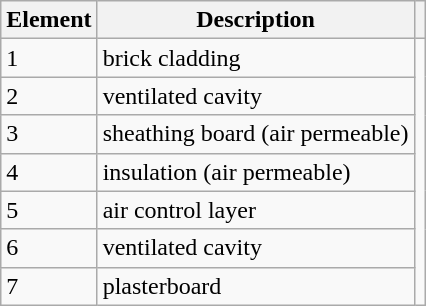<table class="wikitable">
<tr>
<th>Element</th>
<th>Description</th>
<th></th>
</tr>
<tr>
<td>1</td>
<td>brick cladding</td>
</tr>
<tr>
<td>2</td>
<td>ventilated cavity</td>
</tr>
<tr>
<td>3</td>
<td>sheathing board (air permeable)</td>
</tr>
<tr>
<td>4</td>
<td>insulation (air permeable)</td>
</tr>
<tr>
<td>5</td>
<td>air control layer</td>
</tr>
<tr>
<td>6</td>
<td>ventilated cavity</td>
</tr>
<tr>
<td>7</td>
<td>plasterboard</td>
</tr>
</table>
